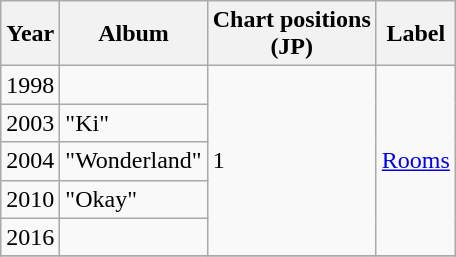<table class="wikitable">
<tr>
<th>Year</th>
<th>Album</th>
<th>Chart positions<br>(JP)</th>
<th>Label</th>
</tr>
<tr>
<td>1998</td>
<td></td>
<td rowspan="5">1</td>
<td rowspan="5"><a href='#'>Rooms</a></td>
</tr>
<tr>
<td>2003</td>
<td>"Ki"</td>
</tr>
<tr>
<td>2004</td>
<td>"Wonderland"</td>
</tr>
<tr>
<td>2010</td>
<td>"Okay"</td>
</tr>
<tr>
<td>2016</td>
<td></td>
</tr>
<tr>
</tr>
</table>
